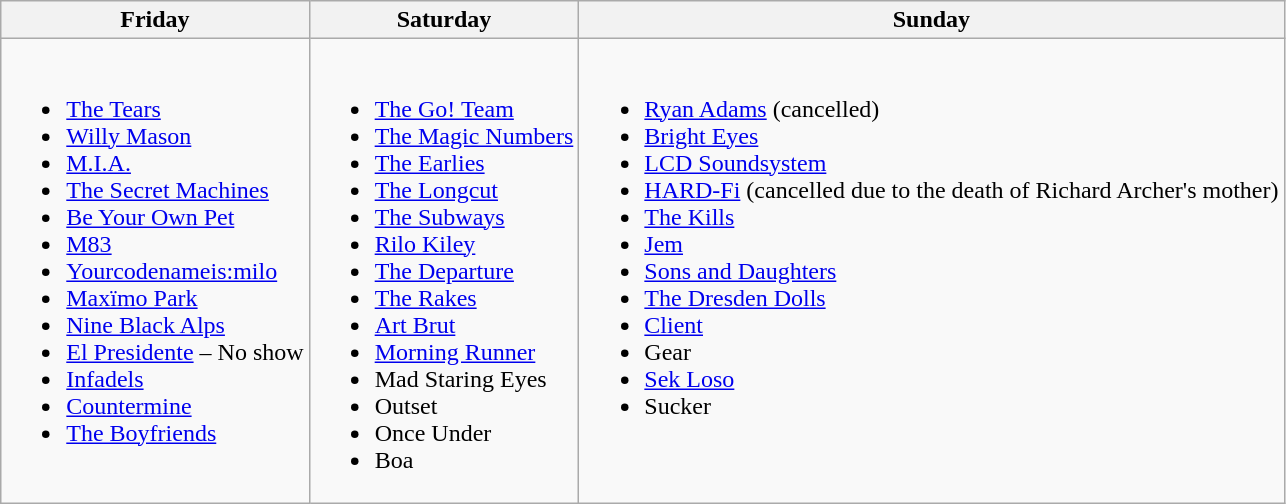<table class="wikitable">
<tr>
<th>Friday</th>
<th>Saturday</th>
<th>Sunday</th>
</tr>
<tr valign="top">
<td><br><ul><li><a href='#'>The Tears</a></li><li><a href='#'>Willy Mason</a></li><li><a href='#'>M.I.A.</a></li><li><a href='#'>The Secret Machines</a></li><li><a href='#'>Be Your Own Pet</a></li><li><a href='#'>M83</a></li><li><a href='#'>Yourcodenameis:milo</a></li><li><a href='#'>Maxïmo Park</a></li><li><a href='#'>Nine Black Alps</a></li><li><a href='#'>El Presidente</a> – No show</li><li><a href='#'>Infadels</a></li><li><a href='#'>Countermine</a></li><li><a href='#'>The Boyfriends</a></li></ul></td>
<td><br><ul><li><a href='#'>The Go! Team</a></li><li><a href='#'>The Magic Numbers</a></li><li><a href='#'>The Earlies</a></li><li><a href='#'>The Longcut</a></li><li><a href='#'>The Subways</a></li><li><a href='#'>Rilo Kiley</a></li><li><a href='#'>The Departure</a></li><li><a href='#'>The Rakes</a></li><li><a href='#'>Art Brut</a></li><li><a href='#'>Morning Runner</a></li><li>Mad Staring Eyes</li><li>Outset</li><li>Once Under</li><li>Boa</li></ul></td>
<td><br><ul><li><a href='#'>Ryan Adams</a> (cancelled)</li><li><a href='#'>Bright Eyes</a></li><li><a href='#'>LCD Soundsystem</a></li><li><a href='#'>HARD-Fi</a> (cancelled due to the death of Richard Archer's mother)</li><li><a href='#'>The Kills</a></li><li><a href='#'>Jem</a></li><li><a href='#'>Sons and Daughters</a></li><li><a href='#'>The Dresden Dolls</a></li><li><a href='#'>Client</a></li><li>Gear</li><li><a href='#'>Sek Loso</a></li><li>Sucker</li></ul></td>
</tr>
</table>
